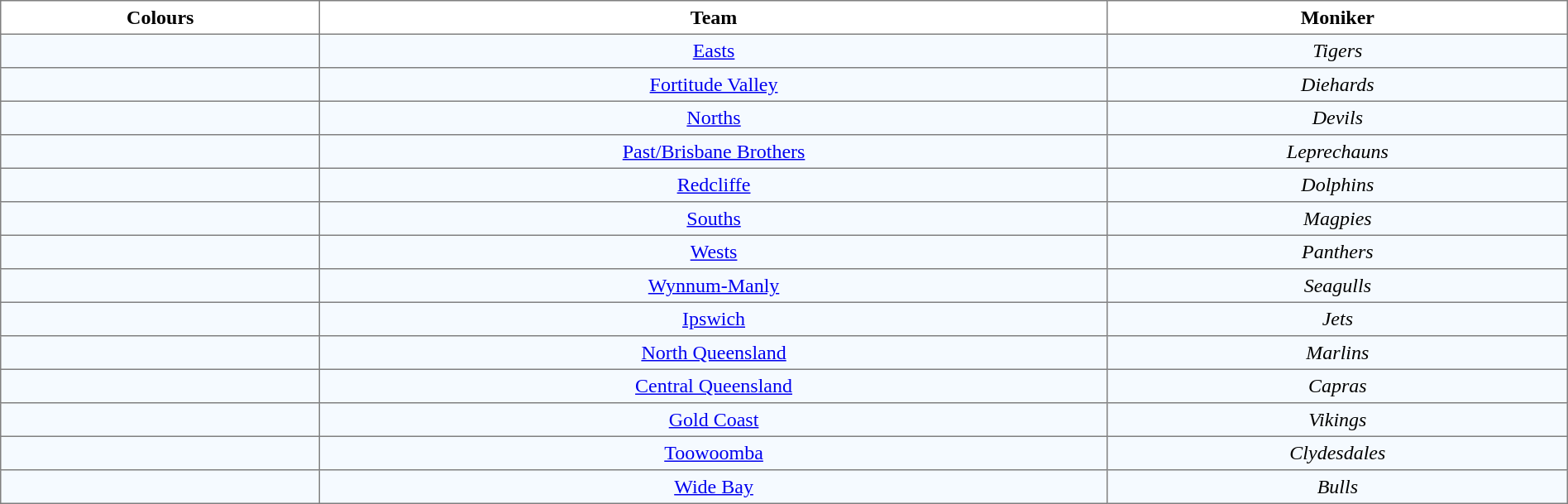<table cellspacing="0" cellpadding="4" border="1" style="border-collapse:collapse; font-size:100%; width:100%;">
<tr>
<th>Colours</th>
<th>Team</th>
<th>Moniker</th>
</tr>
<tr style="text-align:center; background:#f5faff;">
<td align="left"></td>
<td><a href='#'>Easts</a></td>
<td><em>Tigers</em></td>
</tr>
<tr style="text-align:center; background:#f5faff;">
<td align="left"></td>
<td><a href='#'>Fortitude Valley</a></td>
<td><em>Diehards</em></td>
</tr>
<tr style="text-align:center; background:#f5faff;">
<td align="left"></td>
<td><a href='#'>Norths</a></td>
<td><em>Devils</em></td>
</tr>
<tr style="text-align:center; background:#f5faff;">
<td align="left"></td>
<td><a href='#'>Past/Brisbane Brothers</a></td>
<td><em>Leprechauns</em></td>
</tr>
<tr style="text-align:center; background:#f5faff;">
<td align="left"></td>
<td><a href='#'>Redcliffe</a></td>
<td><em>Dolphins</em></td>
</tr>
<tr style="text-align:center; background:#f5faff;">
<td align="left"></td>
<td><a href='#'>Souths</a></td>
<td><em>Magpies</em></td>
</tr>
<tr style="text-align:center; background:#f5faff;">
<td align="left"></td>
<td><a href='#'>Wests</a></td>
<td><em>Panthers</em></td>
</tr>
<tr style="text-align:center; background:#f5faff;">
<td align="left"></td>
<td><a href='#'>Wynnum-Manly</a></td>
<td><em>Seagulls</em></td>
</tr>
<tr style="text-align:center; background:#f5faff;">
<td align="left"></td>
<td><a href='#'>Ipswich</a></td>
<td><em>Jets</em></td>
</tr>
<tr style="text-align:center; background:#f5faff;">
<td align="left"></td>
<td><a href='#'>North Queensland</a></td>
<td><em>Marlins</em></td>
</tr>
<tr style="text-align:center; background:#f5faff;">
<td align="left"></td>
<td><a href='#'>Central Queensland</a></td>
<td><em>Capras</em></td>
</tr>
<tr style="text-align:center; background:#f5faff;">
<td align="left"></td>
<td><a href='#'>Gold Coast</a></td>
<td><em>Vikings</em></td>
</tr>
<tr style="text-align:center; background:#f5faff;">
<td align="left"></td>
<td><a href='#'>Toowoomba</a></td>
<td><em>Clydesdales</em></td>
</tr>
<tr style="text-align:center; background:#f5faff;">
<td align="left"></td>
<td><a href='#'>Wide Bay</a></td>
<td><em>Bulls</em></td>
</tr>
</table>
